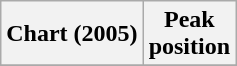<table class="wikitable">
<tr>
<th align="center">Chart (2005)</th>
<th align="center">Peak<br>position</th>
</tr>
<tr>
</tr>
</table>
